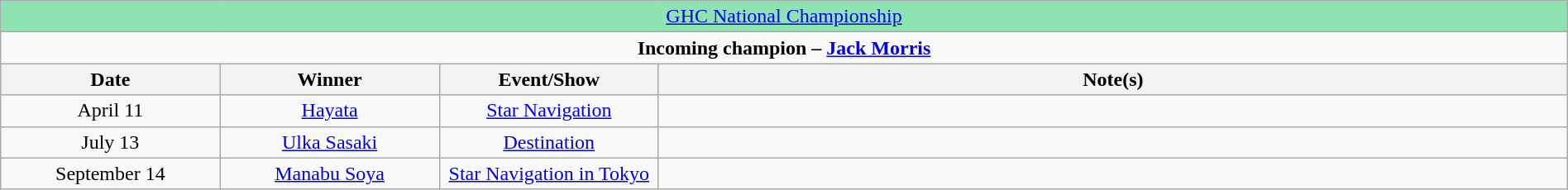<table class="wikitable" style="text-align:center; width:100%;">
<tr style="background:#8ee3b3;">
<td colspan="4" style="text-align: center;"><a href='#'>GHC National Championship</a></td>
</tr>
<tr>
<td colspan="4" style="text-align: center;"><strong>Incoming champion – <a href='#'>Jack Morris</a></strong></td>
</tr>
<tr>
<th width=14%>Date</th>
<th width=14%>Winner</th>
<th width=14%>Event/Show</th>
<th width=58%>Note(s)</th>
</tr>
<tr>
<td>April 11</td>
<td><a href='#'>Hayata</a></td>
<td><a href='#'>Star Navigation</a><br></td>
<td></td>
</tr>
<tr>
<td>July 13</td>
<td><a href='#'>Ulka Sasaki</a></td>
<td><a href='#'>Destination</a></td>
<td></td>
</tr>
<tr>
<td>September 14</td>
<td><a href='#'>Manabu Soya</a></td>
<td><a href='#'>Star Navigation in Tokyo</a></td>
<td></td>
</tr>
</table>
